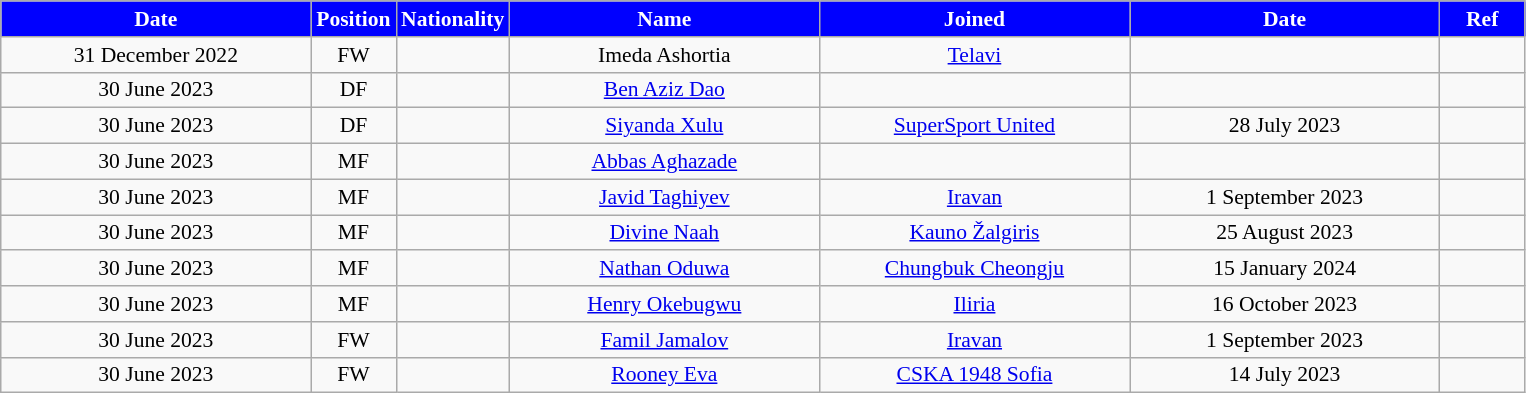<table class="wikitable"  style="text-align:center; font-size:90%; ">
<tr>
<th style="background:#0000ff; color:#FFFFFF; width:200px;">Date</th>
<th style="background:#0000ff; color:#FFFFFF; width:50px;">Position</th>
<th style="background:#0000ff; color:#FFFFFF; width:50px;">Nationality</th>
<th style="background:#0000ff; color:#FFFFFF; width:200px;">Name</th>
<th style="background:#0000ff; color:#FFFFFF; width:200px;">Joined</th>
<th style="background:#0000ff; color:#FFFFFF; width:200px;">Date</th>
<th style="background:#0000ff; color:#FFFFFF; width:50px;">Ref</th>
</tr>
<tr>
<td>31 December 2022</td>
<td>FW</td>
<td></td>
<td>Imeda Ashortia</td>
<td><a href='#'>Telavi</a></td>
<td></td>
<td></td>
</tr>
<tr>
<td>30 June 2023</td>
<td>DF</td>
<td></td>
<td><a href='#'>Ben Aziz Dao</a></td>
<td></td>
<td></td>
<td></td>
</tr>
<tr>
<td>30 June 2023</td>
<td>DF</td>
<td></td>
<td><a href='#'>Siyanda Xulu</a></td>
<td><a href='#'>SuperSport United</a></td>
<td>28 July 2023</td>
<td></td>
</tr>
<tr>
<td>30 June 2023</td>
<td>MF</td>
<td></td>
<td><a href='#'>Abbas Aghazade</a></td>
<td></td>
<td></td>
<td></td>
</tr>
<tr>
<td>30 June 2023</td>
<td>MF</td>
<td></td>
<td><a href='#'>Javid Taghiyev</a></td>
<td><a href='#'>Iravan</a></td>
<td>1 September 2023</td>
<td></td>
</tr>
<tr>
<td>30 June 2023</td>
<td>MF</td>
<td></td>
<td><a href='#'>Divine Naah</a></td>
<td><a href='#'>Kauno Žalgiris</a></td>
<td>25 August 2023</td>
<td></td>
</tr>
<tr>
<td>30 June 2023</td>
<td>MF</td>
<td></td>
<td><a href='#'>Nathan Oduwa</a></td>
<td><a href='#'>Chungbuk Cheongju</a></td>
<td>15 January 2024</td>
<td></td>
</tr>
<tr>
<td>30 June 2023</td>
<td>MF</td>
<td></td>
<td><a href='#'>Henry Okebugwu</a></td>
<td><a href='#'>Iliria</a></td>
<td>16 October 2023</td>
<td></td>
</tr>
<tr>
<td>30 June 2023</td>
<td>FW</td>
<td></td>
<td><a href='#'>Famil Jamalov</a></td>
<td><a href='#'>Iravan</a></td>
<td>1 September 2023</td>
<td></td>
</tr>
<tr>
<td>30 June 2023</td>
<td>FW</td>
<td></td>
<td><a href='#'>Rooney Eva</a></td>
<td><a href='#'>CSKA 1948 Sofia</a></td>
<td>14 July 2023</td>
<td></td>
</tr>
</table>
